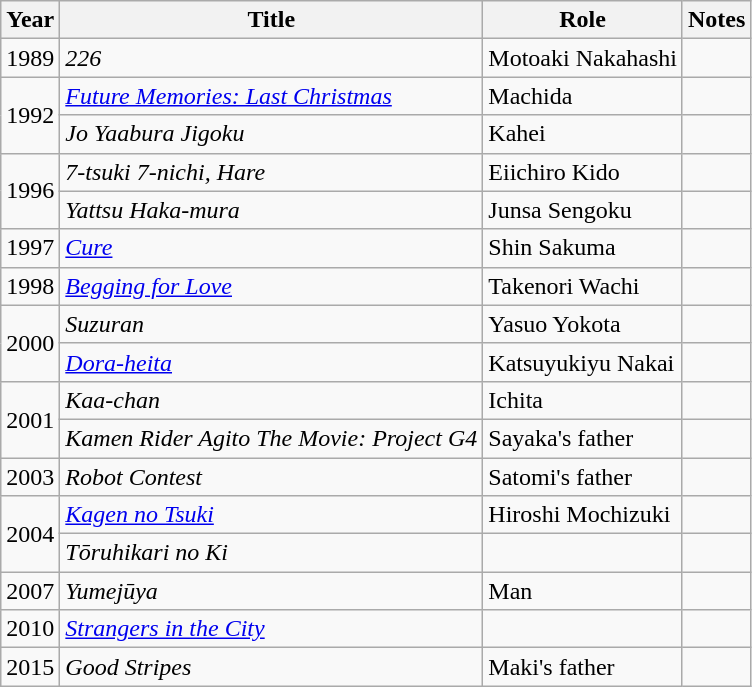<table class="wikitable">
<tr>
<th>Year</th>
<th>Title</th>
<th>Role</th>
<th>Notes</th>
</tr>
<tr>
<td>1989</td>
<td><em>226</em></td>
<td>Motoaki Nakahashi</td>
<td></td>
</tr>
<tr>
<td rowspan="2">1992</td>
<td><em><a href='#'>Future Memories: Last Christmas</a></em></td>
<td>Machida</td>
<td></td>
</tr>
<tr>
<td><em>Jo Yaabura Jigoku</em></td>
<td>Kahei</td>
<td></td>
</tr>
<tr>
<td rowspan="2">1996</td>
<td><em>7-tsuki 7-nichi, Hare</em></td>
<td>Eiichiro Kido</td>
<td></td>
</tr>
<tr>
<td><em>Yattsu Haka-mura</em></td>
<td>Junsa Sengoku</td>
<td></td>
</tr>
<tr>
<td>1997</td>
<td><em><a href='#'>Cure</a></em></td>
<td>Shin Sakuma</td>
<td></td>
</tr>
<tr>
<td>1998</td>
<td><em><a href='#'>Begging for Love</a></em></td>
<td>Takenori Wachi</td>
<td></td>
</tr>
<tr>
<td rowspan="2">2000</td>
<td><em>Suzuran</em></td>
<td>Yasuo Yokota</td>
<td></td>
</tr>
<tr>
<td><em><a href='#'>Dora-heita</a></em></td>
<td>Katsuyukiyu Nakai</td>
<td></td>
</tr>
<tr>
<td rowspan="2">2001</td>
<td><em>Kaa-chan</em></td>
<td>Ichita</td>
<td></td>
</tr>
<tr>
<td><em>Kamen Rider Agito The Movie: Project G4</em></td>
<td>Sayaka's father</td>
<td></td>
</tr>
<tr>
<td>2003</td>
<td><em>Robot Contest</em></td>
<td>Satomi's father</td>
<td></td>
</tr>
<tr>
<td rowspan="2">2004</td>
<td><em><a href='#'>Kagen no Tsuki</a></em></td>
<td>Hiroshi Mochizuki</td>
<td></td>
</tr>
<tr>
<td><em>Tōruhikari no Ki</em></td>
<td></td>
<td></td>
</tr>
<tr>
<td>2007</td>
<td><em>Yumejūya</em></td>
<td>Man</td>
<td></td>
</tr>
<tr>
<td>2010</td>
<td><em><a href='#'>Strangers in the City</a></em></td>
<td></td>
<td></td>
</tr>
<tr>
<td>2015</td>
<td><em>Good Stripes</em></td>
<td>Maki's father</td>
<td></td>
</tr>
</table>
